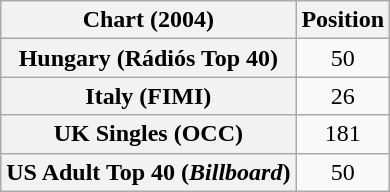<table class="wikitable sortable plainrowheaders" style="text-align:center">
<tr>
<th scope="col">Chart (2004)</th>
<th scope="col">Position</th>
</tr>
<tr>
<th scope="row">Hungary (Rádiós Top 40)</th>
<td>50</td>
</tr>
<tr>
<th scope="row">Italy (FIMI)</th>
<td>26</td>
</tr>
<tr>
<th scope="row">UK Singles (OCC)</th>
<td>181</td>
</tr>
<tr>
<th scope="row">US Adult Top 40 (<em>Billboard</em>)</th>
<td>50</td>
</tr>
</table>
